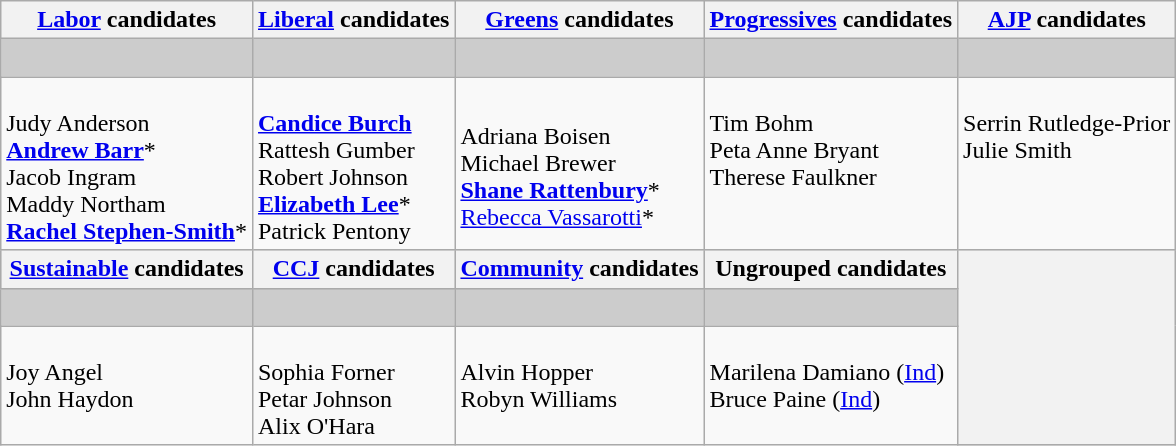<table class="wikitable">
<tr>
<th><a href='#'>Labor</a> candidates</th>
<th><a href='#'>Liberal</a> candidates</th>
<th><a href='#'>Greens</a> candidates</th>
<th><a href='#'>Progressives</a> candidates</th>
<th><a href='#'>AJP</a> candidates</th>
</tr>
<tr bgcolor="#cccccc">
<td></td>
<td></td>
<td></td>
<td></td>
<td> </td>
</tr>
<tr>
<td><br>Judy Anderson<br>
<strong><a href='#'>Andrew Barr</a></strong>*<br>
Jacob Ingram<br>
Maddy Northam<br>
<strong><a href='#'>Rachel Stephen-Smith</a></strong>*</td>
<td><br><strong><a href='#'>Candice Burch</a></strong><br>
Rattesh Gumber<br>
Robert Johnson<br>
<strong><a href='#'>Elizabeth Lee</a></strong>*<br>
Patrick Pentony</td>
<td><br>Adriana Boisen<br>
Michael Brewer<br>
<strong><a href='#'>Shane Rattenbury</a></strong>*<br>
<a href='#'>Rebecca Vassarotti</a>*</td>
<td valign=top><br>Tim Bohm<br>
Peta Anne Bryant<br>
Therese Faulkner</td>
<td valign=top><br>Serrin Rutledge-Prior<br>
Julie Smith</td>
</tr>
<tr bgcolor="#cccccc">
<th><a href='#'>Sustainable</a> candidates</th>
<th><a href='#'>CCJ</a> candidates</th>
<th><a href='#'>Community</a> candidates</th>
<th>Ungrouped candidates</th>
<th rowspan=3></th>
</tr>
<tr bgcolor="#cccccc">
<td></td>
<td></td>
<td></td>
<td> </td>
</tr>
<tr>
<td valign=top><br>Joy Angel<br>
John Haydon</td>
<td valign=top><br>Sophia Forner<br>
Petar Johnson<br>
Alix O'Hara</td>
<td valign=top><br>Alvin Hopper<br>
Robyn Williams</td>
<td valign=top><br>Marilena Damiano (<a href='#'>Ind</a>)<br>
Bruce Paine (<a href='#'>Ind</a>)</td>
</tr>
</table>
